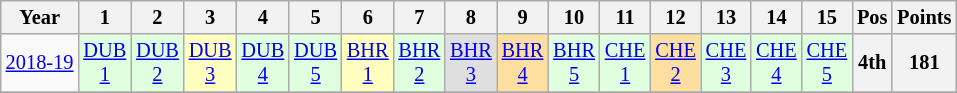<table class="wikitable" style="text-align:center; font-size:85%">
<tr>
<th>Year</th>
<th>1</th>
<th>2</th>
<th>3</th>
<th>4</th>
<th>5</th>
<th>6</th>
<th>7</th>
<th>8</th>
<th>9</th>
<th>10</th>
<th>11</th>
<th>12</th>
<th>13</th>
<th>14</th>
<th>15</th>
<th>Pos</th>
<th>Points</th>
</tr>
<tr>
<td nowrap><a href='#'>2018-19</a></td>
<td style="background:#DFFFDF;"><a href='#'>DUB<br>1</a><br></td>
<td style="background:#DFFFDF;"><a href='#'>DUB<br>2</a><br></td>
<td style="background:#FFFFBF;"><a href='#'>DUB<br>3</a><br></td>
<td style="background:#DFFFDF;"><a href='#'>DUB<br>4</a><br></td>
<td style="background:#DFFFDF;"><a href='#'>DUB<br>5</a><br></td>
<td style="background:#FFFFBF;"><a href='#'>BHR<br>1</a><br></td>
<td style="background:#DFFFDF;"><a href='#'>BHR<br>2</a><br></td>
<td style="background:#DFDFDF;"><a href='#'>BHR<br>3</a><br></td>
<td style="background:#FFDF9F;"><a href='#'>BHR<br>4</a><br></td>
<td style="background:#DFFFDF;"><a href='#'>BHR<br>5</a><br></td>
<td style="background:#DFFFDF;"><a href='#'>CHE<br>1</a><br></td>
<td style="background:#FFDF9F;"><a href='#'>CHE<br>2</a><br></td>
<td style="background:#DFFFDF;"><a href='#'>CHE<br>3</a><br></td>
<td style="background:#DFFFDF;"><a href='#'>CHE<br>4</a><br></td>
<td style="background:#DFFFDF;"><a href='#'>CHE<br>5</a><br></td>
<th>4th</th>
<th>181</th>
</tr>
<tr>
</tr>
</table>
